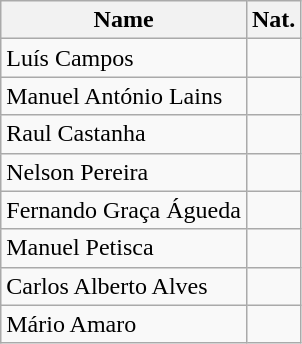<table class="wikitable">
<tr>
<th>Name</th>
<th>Nat.</th>
</tr>
<tr>
<td>Luís Campos</td>
<td></td>
</tr>
<tr>
<td>Manuel António Lains</td>
<td></td>
</tr>
<tr>
<td>Raul Castanha</td>
<td></td>
</tr>
<tr>
<td>Nelson Pereira</td>
<td></td>
</tr>
<tr>
<td>Fernando Graça Águeda</td>
<td></td>
</tr>
<tr>
<td>Manuel Petisca</td>
<td></td>
</tr>
<tr>
<td>Carlos Alberto Alves</td>
<td></td>
</tr>
<tr>
<td>Mário Amaro</td>
<td></td>
</tr>
</table>
